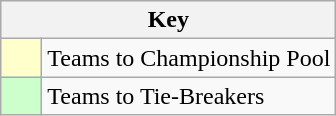<table class="wikitable" style="text-align: center;">
<tr>
<th colspan=2>Key</th>
</tr>
<tr>
<td style="background:#ffffcc; width:20px;"></td>
<td align=left>Teams to Championship Pool</td>
</tr>
<tr>
<td style="background:#ccffcc; width:20px;"></td>
<td align=left>Teams to Tie-Breakers</td>
</tr>
</table>
